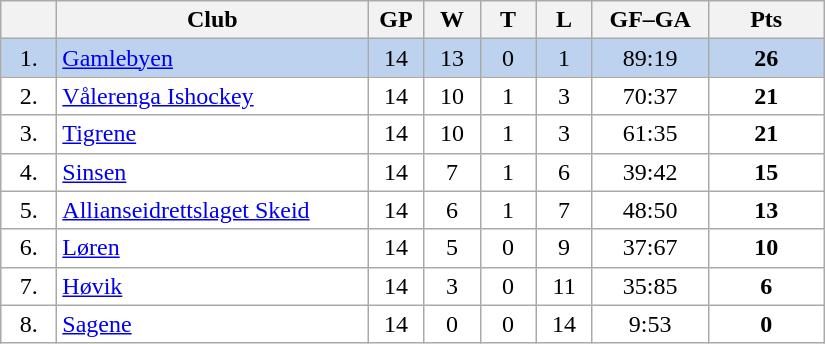<table class="wikitable">
<tr>
<th width="30"></th>
<th width="200">Club</th>
<th width="30">GP</th>
<th width="30">W</th>
<th width="30">T</th>
<th width="30">L</th>
<th width="70">GF–GA</th>
<th width="70">Pts</th>
</tr>
<tr bgcolor="#BCD2EE" align="center">
<td>1.</td>
<td align="left"><a href='#'>Gamlebyen</a></td>
<td>14</td>
<td>13</td>
<td>0</td>
<td>1</td>
<td>89:19</td>
<td><strong>26</strong></td>
</tr>
<tr bgcolor="#FFFFFF" align="center">
<td>2.</td>
<td align="left"><a href='#'>Vålerenga Ishockey</a></td>
<td>14</td>
<td>10</td>
<td>1</td>
<td>3</td>
<td>70:37</td>
<td><strong>21</strong></td>
</tr>
<tr bgcolor="#FFFFFF" align="center">
<td>3.</td>
<td align="left"><a href='#'>Tigrene</a></td>
<td>14</td>
<td>10</td>
<td>1</td>
<td>3</td>
<td>61:35</td>
<td><strong>21</strong></td>
</tr>
<tr bgcolor="#FFFFFF" align="center">
<td>4.</td>
<td align="left"><a href='#'>Sinsen</a></td>
<td>14</td>
<td>7</td>
<td>1</td>
<td>6</td>
<td>39:42</td>
<td><strong>15</strong></td>
</tr>
<tr bgcolor="#FFFFFF" align="center">
<td>5.</td>
<td align="left"><a href='#'>Allianseidrettslaget Skeid</a></td>
<td>14</td>
<td>6</td>
<td>1</td>
<td>7</td>
<td>48:50</td>
<td><strong>13</strong></td>
</tr>
<tr bgcolor="#FFFFFF" align="center">
<td>6.</td>
<td align="left"><a href='#'>Løren</a></td>
<td>14</td>
<td>5</td>
<td>0</td>
<td>9</td>
<td>37:67</td>
<td><strong>10</strong></td>
</tr>
<tr bgcolor="#FFFFFF" align="center">
<td>7.</td>
<td align="left"><a href='#'>Høvik</a></td>
<td>14</td>
<td>3</td>
<td>0</td>
<td>11</td>
<td>35:85</td>
<td><strong>6</strong></td>
</tr>
<tr bgcolor="#FFFFFF" align="center">
<td>8.</td>
<td align="left"><a href='#'>Sagene</a></td>
<td>14</td>
<td>0</td>
<td>0</td>
<td>14</td>
<td>9:53</td>
<td><strong>0</strong></td>
</tr>
</table>
